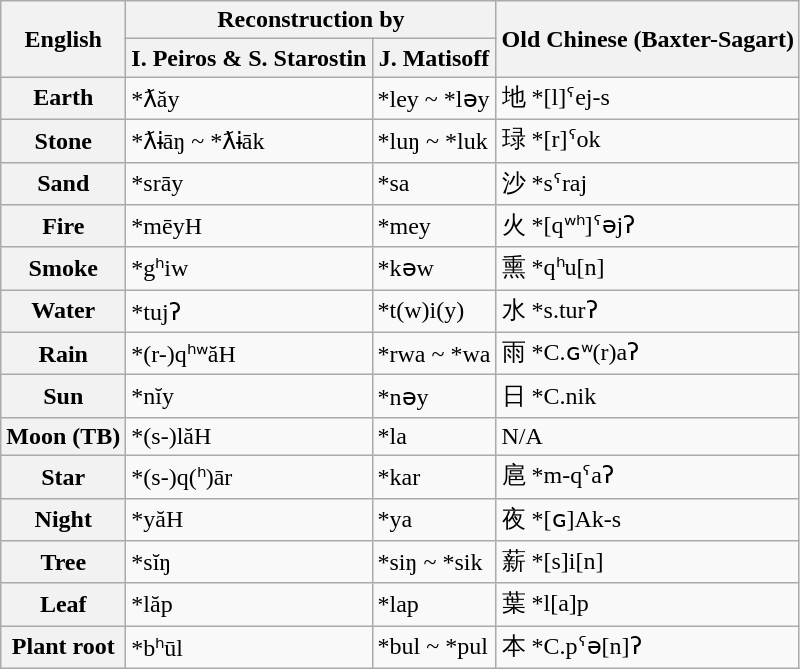<table class="wikitable">
<tr>
<th rowspan=2>English</th>
<th colspan=2>Reconstruction by</th>
<th rowspan=2>Old Chinese (Baxter-Sagart)</th>
</tr>
<tr>
<th>I. Peiros & S. Starostin</th>
<th>J. Matisoff</th>
</tr>
<tr>
<th>Earth</th>
<td>*ƛăy</td>
<td>*ley ~ *lǝy</td>
<td>地 *[l]ˤej-s</td>
</tr>
<tr>
<th>Stone</th>
<td>*ƛɨāŋ ~ *ƛɨāk</td>
<td>*luŋ ~ *luk</td>
<td>琭 *[r]ˤok</td>
</tr>
<tr>
<th>Sand</th>
<td>*srāy</td>
<td>*sa</td>
<td>沙 *sˤraj</td>
</tr>
<tr>
<th>Fire</th>
<td>*mēyH</td>
<td>*mey</td>
<td>火 *[qʷʰ]ˤəjʔ</td>
</tr>
<tr>
<th>Smoke</th>
<td>*gʰiw</td>
<td>*kǝw</td>
<td>熏 *qʰu[n]</td>
</tr>
<tr>
<th>Water</th>
<td>*tujʔ</td>
<td>*t(w)i(y)</td>
<td>水 *s.turʔ</td>
</tr>
<tr>
<th>Rain</th>
<td>*(r-)qʰʷăH</td>
<td>*rwa ~ *wa</td>
<td>雨 *C.ɢʷ(r)aʔ</td>
</tr>
<tr>
<th>Sun</th>
<td>*nĭy</td>
<td>*nǝy</td>
<td>日 *C.nik</td>
</tr>
<tr>
<th>Moon (TB)</th>
<td>*(s-)lăH</td>
<td>*la</td>
<td>N/A</td>
</tr>
<tr>
<th>Star</th>
<td>*(s-)q(ʰ)ār</td>
<td>*kar</td>
<td>扈 *m-qˤaʔ</td>
</tr>
<tr>
<th>Night</th>
<td>*yăH</td>
<td>*ya</td>
<td>夜 *[ɢ]Ak-s</td>
</tr>
<tr>
<th>Tree</th>
<td>*sĭŋ</td>
<td>*siŋ ~ *sik</td>
<td>薪 *[s]i[n]</td>
</tr>
<tr>
<th>Leaf</th>
<td>*lăp</td>
<td>*lap</td>
<td>葉 *l[a]p</td>
</tr>
<tr>
<th>Plant root</th>
<td>*bʰūl</td>
<td>*bul ~ *pul</td>
<td>本 *C.pˤə[n]ʔ</td>
</tr>
</table>
